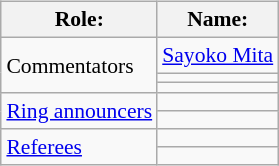<table class=wikitable style="font-size:90%; margin: 0.5em 0 0.5em 1em; float: right; clear: right;">
<tr>
<th>Role:</th>
<th>Name:</th>
</tr>
<tr>
<td rowspan=3>Commentators</td>
<td><a href='#'>Sayoko Mita</a></td>
</tr>
<tr>
<td></td>
</tr>
<tr>
<td></td>
</tr>
<tr>
<td rowspan=2><a href='#'>Ring announcers</a></td>
<td></td>
</tr>
<tr>
<td></td>
</tr>
<tr>
<td rowspan=2><a href='#'>Referees</a></td>
<td></td>
</tr>
<tr>
<td></td>
</tr>
</table>
